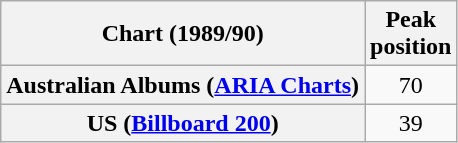<table class="wikitable sortable plainrowheaders" style="text-align:center">
<tr>
<th scope="col">Chart (1989/90)</th>
<th scope="col">Peak<br>position</th>
</tr>
<tr>
<th scope="row">Australian Albums (<a href='#'>ARIA Charts</a>)</th>
<td>70</td>
</tr>
<tr>
<th scope="row">US (<a href='#'>Billboard 200</a>)</th>
<td>39</td>
</tr>
</table>
